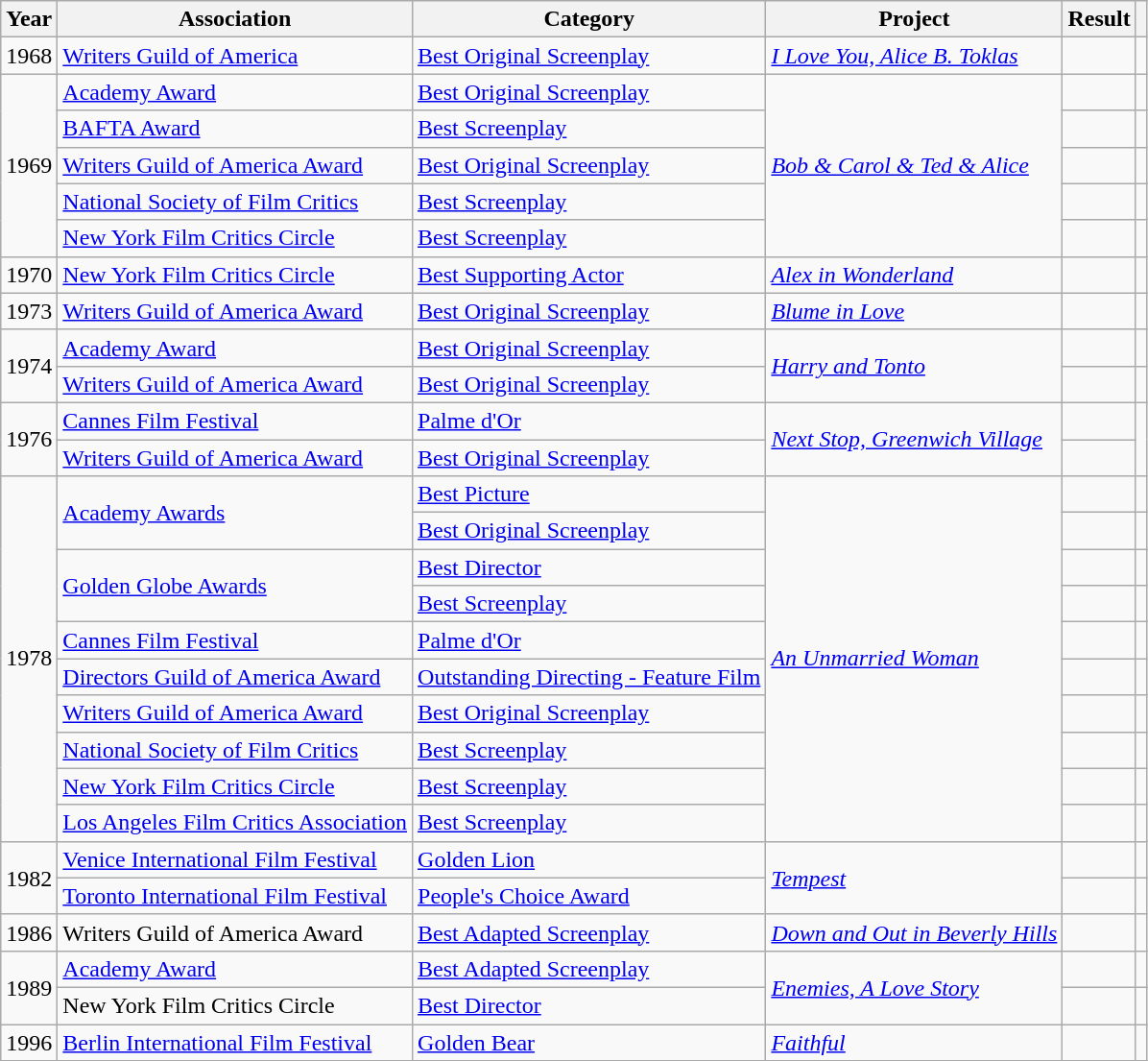<table class="wikitable sortable">
<tr>
<th>Year</th>
<th>Association</th>
<th>Category</th>
<th>Project</th>
<th>Result</th>
<th class=unsortable></th>
</tr>
<tr>
<td>1968</td>
<td><a href='#'>Writers Guild of America</a></td>
<td><a href='#'>Best Original Screenplay</a></td>
<td><em><a href='#'>I Love You, Alice B. Toklas</a></em></td>
<td></td>
<td></td>
</tr>
<tr>
<td rowspan=5>1969</td>
<td><a href='#'>Academy Award</a></td>
<td><a href='#'>Best Original Screenplay</a></td>
<td rowspan=5><em><a href='#'>Bob & Carol & Ted & Alice</a></em></td>
<td></td>
<td></td>
</tr>
<tr>
<td><a href='#'>BAFTA Award</a></td>
<td><a href='#'>Best Screenplay</a></td>
<td></td>
<td></td>
</tr>
<tr>
<td><a href='#'>Writers Guild of America Award</a></td>
<td><a href='#'>Best Original Screenplay</a></td>
<td></td>
<td></td>
</tr>
<tr>
<td><a href='#'>National Society of Film Critics</a></td>
<td><a href='#'>Best Screenplay</a></td>
<td></td>
<td></td>
</tr>
<tr>
<td><a href='#'>New York Film Critics Circle</a></td>
<td><a href='#'>Best Screenplay</a></td>
<td></td>
<td></td>
</tr>
<tr>
<td>1970</td>
<td><a href='#'>New York Film Critics Circle</a></td>
<td><a href='#'>Best Supporting Actor</a></td>
<td><em><a href='#'>Alex in Wonderland</a></em></td>
<td></td>
<td></td>
</tr>
<tr>
<td>1973</td>
<td><a href='#'>Writers Guild of America Award</a></td>
<td><a href='#'>Best Original Screenplay</a></td>
<td><em><a href='#'>Blume in Love</a></em></td>
<td></td>
</tr>
<tr>
<td rowspan=2>1974</td>
<td><a href='#'>Academy Award</a></td>
<td><a href='#'>Best Original Screenplay</a></td>
<td rowspan=2><em><a href='#'>Harry and Tonto</a></em></td>
<td></td>
<td></td>
</tr>
<tr>
<td><a href='#'>Writers Guild of America Award</a></td>
<td><a href='#'>Best Original Screenplay</a></td>
<td></td>
<td></td>
</tr>
<tr>
<td rowspan=2>1976</td>
<td><a href='#'>Cannes Film Festival</a></td>
<td><a href='#'>Palme d'Or</a></td>
<td rowspan=2><em><a href='#'>Next Stop, Greenwich Village</a></em></td>
<td></td>
</tr>
<tr>
<td><a href='#'>Writers Guild of America Award</a></td>
<td><a href='#'>Best Original Screenplay</a></td>
<td></td>
</tr>
<tr>
<td rowspan=10>1978</td>
<td rowspan=2><a href='#'>Academy Awards</a></td>
<td><a href='#'>Best Picture</a></td>
<td rowspan=10><em><a href='#'>An Unmarried Woman</a></em></td>
<td></td>
<td></td>
</tr>
<tr>
<td><a href='#'>Best Original Screenplay</a></td>
<td></td>
<td></td>
</tr>
<tr>
<td rowspan=2><a href='#'>Golden Globe Awards</a></td>
<td><a href='#'>Best Director</a></td>
<td></td>
<td></td>
</tr>
<tr>
<td><a href='#'>Best Screenplay</a></td>
<td></td>
<td></td>
</tr>
<tr>
<td><a href='#'>Cannes Film Festival</a></td>
<td><a href='#'>Palme d'Or</a></td>
<td></td>
<td></td>
</tr>
<tr>
<td><a href='#'>Directors Guild of America Award</a></td>
<td><a href='#'>Outstanding Directing - Feature Film</a></td>
<td></td>
<td></td>
</tr>
<tr>
<td><a href='#'>Writers Guild of America Award</a></td>
<td><a href='#'>Best Original Screenplay</a></td>
<td></td>
</tr>
<tr>
<td><a href='#'>National Society of Film Critics</a></td>
<td><a href='#'>Best Screenplay</a></td>
<td></td>
<td></td>
</tr>
<tr>
<td><a href='#'>New York Film Critics Circle</a></td>
<td><a href='#'>Best Screenplay</a></td>
<td></td>
<td></td>
</tr>
<tr>
<td><a href='#'>Los Angeles Film Critics Association</a></td>
<td><a href='#'>Best Screenplay</a></td>
<td></td>
<td></td>
</tr>
<tr>
<td rowspan=2>1982</td>
<td><a href='#'>Venice International Film Festival</a></td>
<td><a href='#'>Golden Lion</a></td>
<td rowspan=2><em><a href='#'>Tempest</a></em></td>
<td></td>
<td></td>
</tr>
<tr>
<td><a href='#'>Toronto International Film Festival</a></td>
<td><a href='#'>People's Choice Award</a></td>
<td></td>
</tr>
<tr>
<td>1986</td>
<td>Writers Guild of America Award</td>
<td><a href='#'>Best Adapted Screenplay</a></td>
<td><em><a href='#'>Down and Out in Beverly Hills</a></em></td>
<td></td>
<td></td>
</tr>
<tr>
<td rowspan=2>1989</td>
<td><a href='#'>Academy Award</a></td>
<td><a href='#'>Best Adapted Screenplay</a></td>
<td rowspan=2><em><a href='#'>Enemies, A Love Story</a></em></td>
<td></td>
<td></td>
</tr>
<tr>
<td>New York Film Critics Circle</td>
<td><a href='#'>Best Director</a></td>
<td></td>
<td></td>
</tr>
<tr>
<td>1996</td>
<td><a href='#'>Berlin International Film Festival</a></td>
<td><a href='#'>Golden Bear</a></td>
<td><em><a href='#'>Faithful</a></em></td>
<td></td>
<td></td>
</tr>
<tr>
</tr>
</table>
